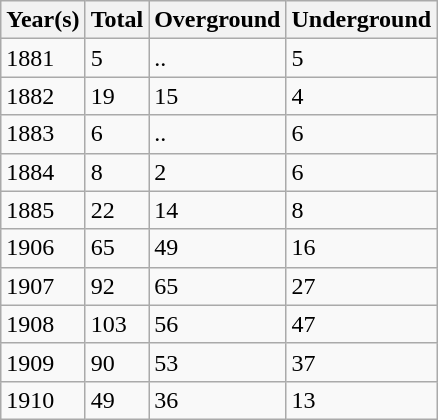<table class="wikitable sortable mw-collapsible mw-collapsed">
<tr>
<th>Year(s)</th>
<th>Total</th>
<th>Overground</th>
<th>Underground</th>
</tr>
<tr>
<td>1881</td>
<td>5</td>
<td>..</td>
<td>5</td>
</tr>
<tr>
<td>1882</td>
<td>19</td>
<td>15</td>
<td>4</td>
</tr>
<tr>
<td>1883</td>
<td>6</td>
<td>..</td>
<td>6</td>
</tr>
<tr>
<td>1884</td>
<td>8</td>
<td>2</td>
<td>6</td>
</tr>
<tr>
<td>1885</td>
<td>22</td>
<td>14</td>
<td>8</td>
</tr>
<tr>
<td>1906</td>
<td>65</td>
<td>49</td>
<td>16</td>
</tr>
<tr>
<td>1907</td>
<td>92</td>
<td>65</td>
<td>27</td>
</tr>
<tr>
<td>1908</td>
<td>103</td>
<td>56</td>
<td>47</td>
</tr>
<tr>
<td>1909</td>
<td>90</td>
<td>53</td>
<td>37</td>
</tr>
<tr>
<td>1910</td>
<td>49</td>
<td>36</td>
<td>13</td>
</tr>
</table>
